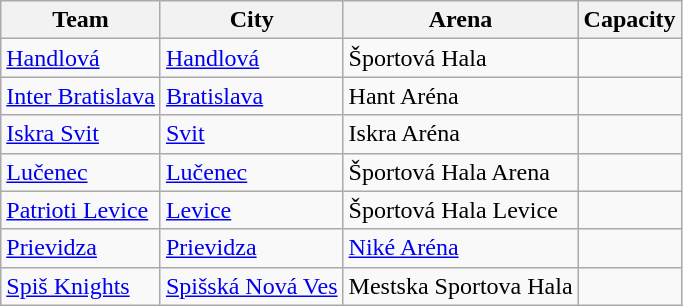<table class="wikitable sortable">
<tr>
<th>Team</th>
<th>City</th>
<th>Arena</th>
<th>Capacity</th>
</tr>
<tr>
<td><a href='#'>Handlová</a></td>
<td><a href='#'>Handlová</a></td>
<td>Športová Hala</td>
<td></td>
</tr>
<tr>
<td><a href='#'>Inter Bratislava</a></td>
<td><a href='#'>Bratislava</a></td>
<td>Hant Aréna</td>
<td></td>
</tr>
<tr>
<td><a href='#'>Iskra Svit</a></td>
<td><a href='#'>Svit</a></td>
<td>Iskra Aréna</td>
<td></td>
</tr>
<tr>
<td><a href='#'>Lučenec</a></td>
<td><a href='#'>Lučenec</a></td>
<td>Športová Hala Arena</td>
<td></td>
</tr>
<tr>
<td><a href='#'>Patrioti Levice</a></td>
<td><a href='#'>Levice</a></td>
<td>Športová Hala Levice</td>
<td></td>
</tr>
<tr>
<td><a href='#'>Prievidza</a></td>
<td><a href='#'>Prievidza</a></td>
<td><a href='#'>Niké Aréna</a></td>
<td></td>
</tr>
<tr>
<td><a href='#'>Spiš Knights</a></td>
<td><a href='#'>Spišská Nová Ves</a></td>
<td>Mestska Sportova Hala</td>
<td></td>
</tr>
</table>
